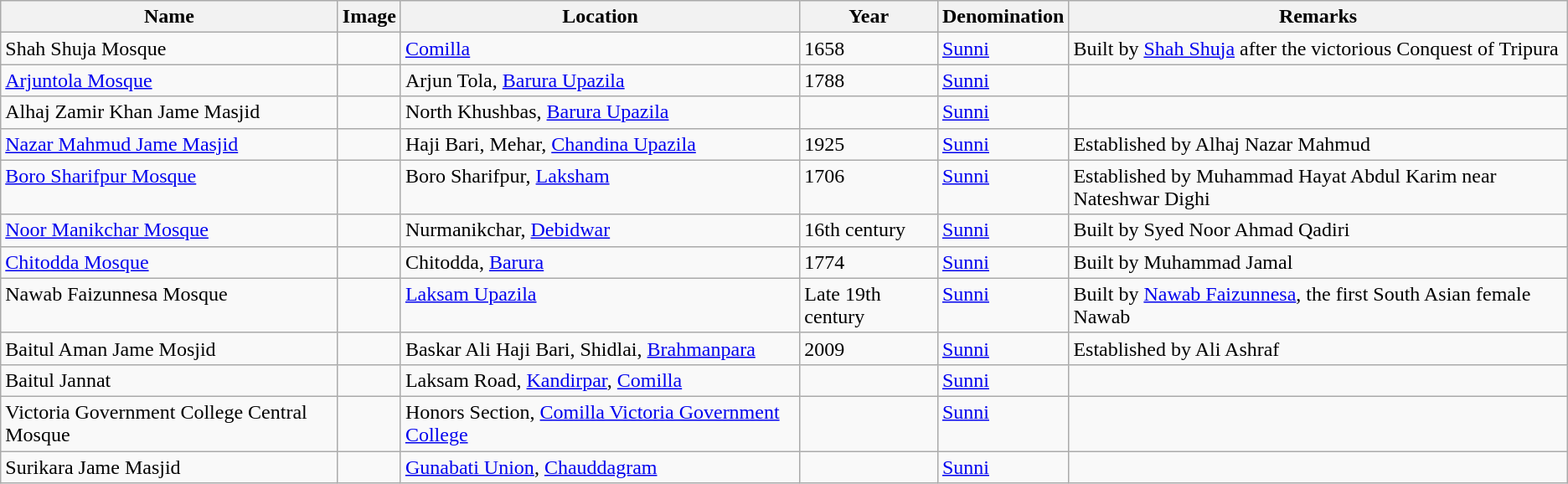<table class="wikitable sortable">
<tr>
<th>Name</th>
<th align=center class=unsortable>Image</th>
<th>Location</th>
<th>Year</th>
<th>Denomination</th>
<th align=left class=unsortable>Remarks</th>
</tr>
<tr valign=top>
<td>Shah Shuja Mosque</td>
<td></td>
<td><a href='#'>Comilla</a></td>
<td>1658</td>
<td><a href='#'>Sunni</a></td>
<td>Built by <a href='#'>Shah Shuja</a> after the victorious Conquest of Tripura</td>
</tr>
<tr valign=top>
<td><a href='#'>Arjuntola Mosque</a></td>
<td></td>
<td>Arjun Tola, <a href='#'>Barura Upazila</a></td>
<td>1788</td>
<td><a href='#'>Sunni</a></td>
<td></td>
</tr>
<tr valign=top>
<td>Alhaj Zamir Khan Jame Masjid</td>
<td></td>
<td>North Khushbas, <a href='#'>Barura Upazila</a></td>
<td></td>
<td><a href='#'>Sunni</a></td>
<td></td>
</tr>
<tr valign=top>
<td><a href='#'>Nazar Mahmud Jame Masjid</a></td>
<td></td>
<td>Haji Bari, Mehar, <a href='#'>Chandina Upazila</a></td>
<td>1925</td>
<td><a href='#'>Sunni</a></td>
<td>Established by Alhaj Nazar Mahmud</td>
</tr>
<tr valign=top>
<td><a href='#'>Boro Sharifpur Mosque</a></td>
<td></td>
<td>Boro Sharifpur, <a href='#'>Laksham</a></td>
<td>1706</td>
<td><a href='#'>Sunni</a></td>
<td>Established by Muhammad Hayat Abdul Karim near Nateshwar Dighi</td>
</tr>
<tr valign=top>
<td><a href='#'>Noor Manikchar Mosque</a></td>
<td></td>
<td>Nurmanikchar, <a href='#'>Debidwar</a></td>
<td>16th century</td>
<td><a href='#'>Sunni</a></td>
<td>Built by Syed Noor Ahmad Qadiri</td>
</tr>
<tr valign=top>
<td><a href='#'>Chitodda Mosque</a></td>
<td></td>
<td>Chitodda, <a href='#'>Barura</a></td>
<td>1774</td>
<td><a href='#'>Sunni</a></td>
<td>Built by Muhammad Jamal</td>
</tr>
<tr valign=top>
<td>Nawab Faizunnesa Mosque</td>
<td></td>
<td><a href='#'>Laksam Upazila</a></td>
<td>Late 19th century</td>
<td><a href='#'>Sunni</a></td>
<td>Built by <a href='#'>Nawab Faizunnesa</a>, the first South Asian female Nawab</td>
</tr>
<tr valign=top>
<td>Baitul Aman Jame Mosjid</td>
<td></td>
<td>Baskar Ali Haji Bari, Shidlai, <a href='#'>Brahmanpara</a></td>
<td>2009</td>
<td><a href='#'>Sunni</a></td>
<td>Established by Ali Ashraf</td>
</tr>
<tr valign=top>
<td>Baitul Jannat</td>
<td></td>
<td>Laksam Road, <a href='#'>Kandirpar</a>, <a href='#'>Comilla</a></td>
<td></td>
<td><a href='#'>Sunni</a></td>
<td></td>
</tr>
<tr valign=top>
<td>Victoria Government College Central Mosque</td>
<td></td>
<td>Honors Section, <a href='#'>Comilla Victoria Government College</a></td>
<td></td>
<td><a href='#'>Sunni</a></td>
<td></td>
</tr>
<tr valign=top>
<td>Surikara Jame Masjid</td>
<td></td>
<td><a href='#'>Gunabati Union</a>, <a href='#'>Chauddagram</a></td>
<td></td>
<td><a href='#'>Sunni</a></td>
<td></td>
</tr>
</table>
